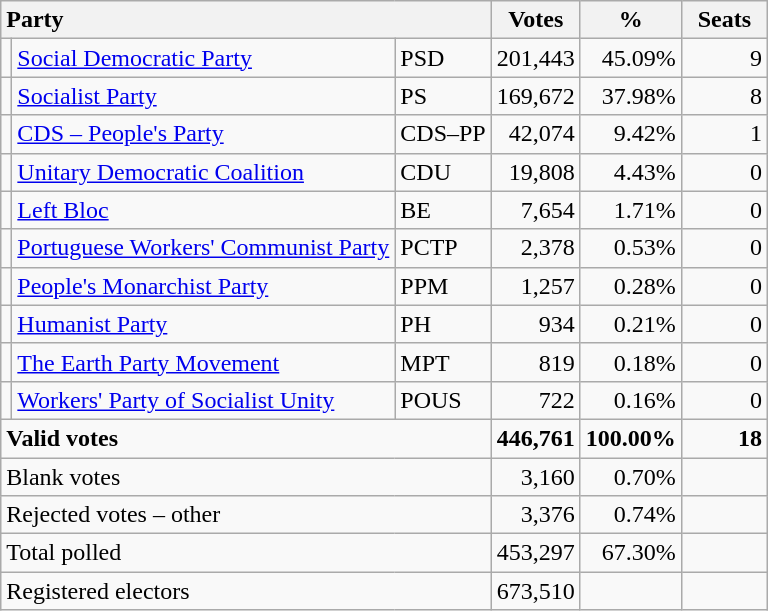<table class="wikitable" border="1" style="text-align:right;">
<tr>
<th style="text-align:left;" colspan=3>Party</th>
<th align=center width="50">Votes</th>
<th align=center width="50">%</th>
<th align=center width="50">Seats</th>
</tr>
<tr>
<td></td>
<td align=left><a href='#'>Social Democratic Party</a></td>
<td align=left>PSD</td>
<td>201,443</td>
<td>45.09%</td>
<td>9</td>
</tr>
<tr>
<td></td>
<td align=left><a href='#'>Socialist Party</a></td>
<td align=left>PS</td>
<td>169,672</td>
<td>37.98%</td>
<td>8</td>
</tr>
<tr>
<td></td>
<td align=left><a href='#'>CDS – People's Party</a></td>
<td align=left style="white-space: nowrap;">CDS–PP</td>
<td>42,074</td>
<td>9.42%</td>
<td>1</td>
</tr>
<tr>
<td></td>
<td align=left style="white-space: nowrap;"><a href='#'>Unitary Democratic Coalition</a></td>
<td align=left>CDU</td>
<td>19,808</td>
<td>4.43%</td>
<td>0</td>
</tr>
<tr>
<td></td>
<td align=left><a href='#'>Left Bloc</a></td>
<td align=left>BE</td>
<td>7,654</td>
<td>1.71%</td>
<td>0</td>
</tr>
<tr>
<td></td>
<td align=left><a href='#'>Portuguese Workers' Communist Party</a></td>
<td align=left>PCTP</td>
<td>2,378</td>
<td>0.53%</td>
<td>0</td>
</tr>
<tr>
<td></td>
<td align=left><a href='#'>People's Monarchist Party</a></td>
<td align=left>PPM</td>
<td>1,257</td>
<td>0.28%</td>
<td>0</td>
</tr>
<tr>
<td></td>
<td align=left><a href='#'>Humanist Party</a></td>
<td align=left>PH</td>
<td>934</td>
<td>0.21%</td>
<td>0</td>
</tr>
<tr>
<td></td>
<td align=left><a href='#'>The Earth Party Movement</a></td>
<td align=left>MPT</td>
<td>819</td>
<td>0.18%</td>
<td>0</td>
</tr>
<tr>
<td></td>
<td align=left><a href='#'>Workers' Party of Socialist Unity</a></td>
<td align=left>POUS</td>
<td>722</td>
<td>0.16%</td>
<td>0</td>
</tr>
<tr style="font-weight:bold">
<td align=left colspan=3>Valid votes</td>
<td>446,761</td>
<td>100.00%</td>
<td>18</td>
</tr>
<tr>
<td align=left colspan=3>Blank votes</td>
<td>3,160</td>
<td>0.70%</td>
<td></td>
</tr>
<tr>
<td align=left colspan=3>Rejected votes – other</td>
<td>3,376</td>
<td>0.74%</td>
<td></td>
</tr>
<tr>
<td align=left colspan=3>Total polled</td>
<td>453,297</td>
<td>67.30%</td>
<td></td>
</tr>
<tr>
<td align=left colspan=3>Registered electors</td>
<td>673,510</td>
<td></td>
<td></td>
</tr>
</table>
